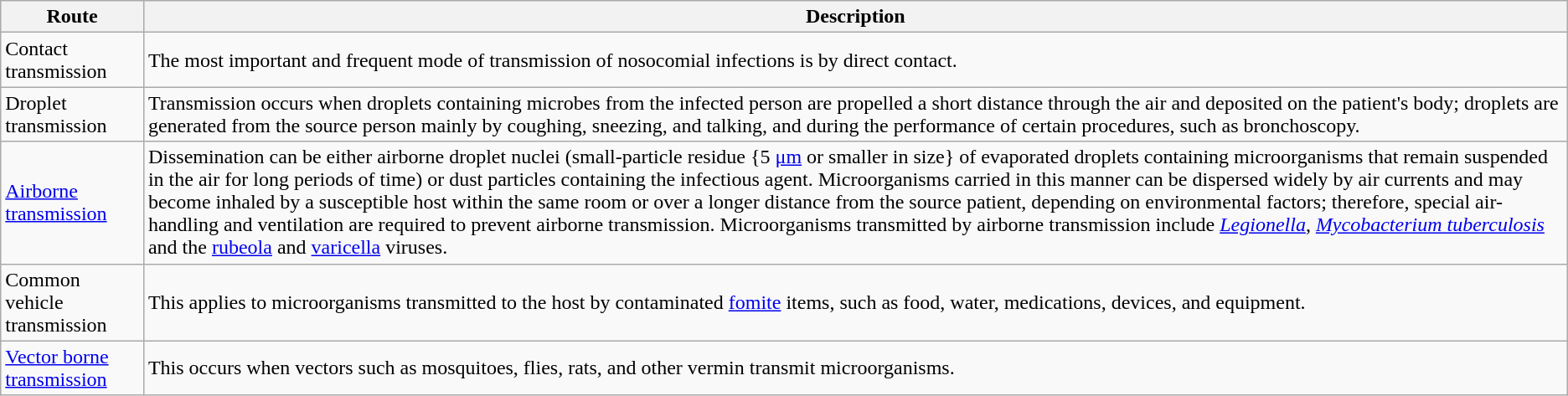<table class="wikitable">
<tr>
<th>Route</th>
<th>Description</th>
</tr>
<tr>
<td>Contact transmission</td>
<td>The most important and frequent mode of transmission of nosocomial infections is by direct contact.</td>
</tr>
<tr>
<td>Droplet transmission</td>
<td>Transmission occurs when droplets containing microbes from the infected person are propelled a short distance through the air and deposited on the patient's body; droplets are generated from the source person mainly by coughing, sneezing, and talking, and during the performance of certain procedures, such as bronchoscopy.</td>
</tr>
<tr>
<td><a href='#'>Airborne transmission</a></td>
<td>Dissemination can be either airborne droplet nuclei (small-particle residue {5 <a href='#'>μm</a> or smaller in size} of evaporated droplets containing microorganisms that remain suspended in the air for long periods of time) or dust particles containing the infectious agent. Microorganisms carried in this manner can be dispersed widely by air currents and may become inhaled by a susceptible host within the same room or over a longer distance from the source patient, depending on environmental factors; therefore, special air-handling and ventilation are required to prevent airborne transmission. Microorganisms transmitted by airborne transmission include <em><a href='#'>Legionella</a></em>, <em><a href='#'>Mycobacterium tuberculosis</a></em> and the <a href='#'>rubeola</a> and <a href='#'>varicella</a> viruses.</td>
</tr>
<tr>
<td>Common vehicle transmission</td>
<td>This applies to microorganisms transmitted to the host by contaminated <a href='#'>fomite</a> items, such as food, water, medications, devices, and equipment.</td>
</tr>
<tr>
<td><a href='#'>Vector borne transmission</a></td>
<td>This occurs when vectors such as mosquitoes, flies, rats, and other vermin transmit microorganisms.</td>
</tr>
</table>
